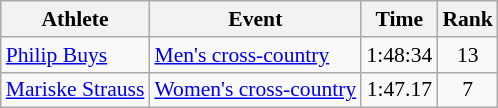<table class="wikitable" style="font-size:90%">
<tr>
<th>Athlete</th>
<th>Event</th>
<th>Time</th>
<th>Rank</th>
</tr>
<tr align=center>
<td align=left><a href='#'>Philip Buys</a></td>
<td align=left><a href='#'>Men's cross-country</a></td>
<td>1:48:34</td>
<td>13</td>
</tr>
<tr align=center>
<td align=left><a href='#'>Mariske Strauss</a></td>
<td align=left><a href='#'>Women's cross-country</a></td>
<td>1:47.17</td>
<td>7</td>
</tr>
</table>
